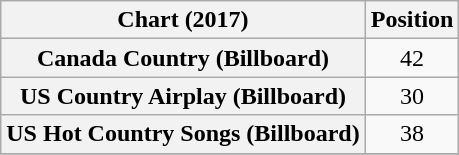<table class="wikitable sortable plainrowheaders" style="text-align:center">
<tr>
<th scope="col">Chart (2017)</th>
<th scope="col">Position</th>
</tr>
<tr>
<th scope="row">Canada Country (Billboard)</th>
<td>42</td>
</tr>
<tr>
<th scope="row">US Country Airplay (Billboard)</th>
<td>30</td>
</tr>
<tr>
<th scope="row">US Hot Country Songs (Billboard)</th>
<td>38</td>
</tr>
<tr>
</tr>
</table>
